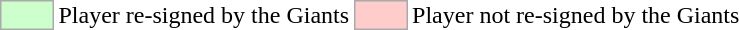<table>
<tr>
<td style="background:#cfc;border:1px solid #aaa;width:2em"></td>
<td>Player re-signed by the Giants</td>
<td style="background:#fcc;border:1px solid #aaa;width:2em"></td>
<td>Player not re-signed by the Giants</td>
</tr>
</table>
